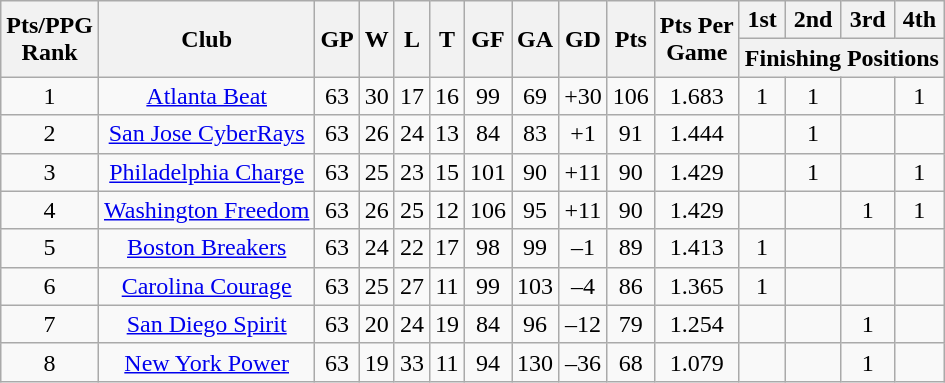<table class="wikitable sortable" style="text-align:center">
<tr>
<th rowspan=2>Pts/PPG<br>Rank</th>
<th rowspan=2>Club</th>
<th rowspan=2>GP</th>
<th rowspan=2>W</th>
<th rowspan=2>L</th>
<th rowspan=2>T</th>
<th rowspan=2>GF</th>
<th rowspan=2>GA</th>
<th rowspan=2>GD</th>
<th rowspan=2>Pts</th>
<th rowspan=2>Pts Per <br> Game</th>
<th>1st</th>
<th>2nd</th>
<th>3rd</th>
<th>4th</th>
</tr>
<tr class=unsortable>
<th colspan=4>Finishing Positions</th>
</tr>
<tr>
<td>1</td>
<td><a href='#'>Atlanta Beat</a></td>
<td>63</td>
<td>30</td>
<td>17</td>
<td>16</td>
<td>99</td>
<td>69</td>
<td>+30</td>
<td>106</td>
<td>1.683</td>
<td>1</td>
<td>1</td>
<td></td>
<td>1</td>
</tr>
<tr>
<td>2</td>
<td><a href='#'>San Jose CyberRays</a></td>
<td>63</td>
<td>26</td>
<td>24</td>
<td>13</td>
<td>84</td>
<td>83</td>
<td>+1</td>
<td>91</td>
<td>1.444</td>
<td></td>
<td>1</td>
<td></td>
<td></td>
</tr>
<tr>
<td>3</td>
<td><a href='#'>Philadelphia Charge</a></td>
<td>63</td>
<td>25</td>
<td>23</td>
<td>15</td>
<td>101</td>
<td>90</td>
<td>+11</td>
<td>90</td>
<td>1.429</td>
<td></td>
<td>1</td>
<td></td>
<td>1</td>
</tr>
<tr>
<td>4</td>
<td><a href='#'>Washington Freedom</a></td>
<td>63</td>
<td>26</td>
<td>25</td>
<td>12</td>
<td>106</td>
<td>95</td>
<td>+11</td>
<td>90</td>
<td>1.429</td>
<td></td>
<td></td>
<td>1</td>
<td>1</td>
</tr>
<tr>
<td>5</td>
<td><a href='#'>Boston Breakers</a></td>
<td>63</td>
<td>24</td>
<td>22</td>
<td>17</td>
<td>98</td>
<td>99</td>
<td>–1</td>
<td>89</td>
<td>1.413</td>
<td>1</td>
<td></td>
<td></td>
<td></td>
</tr>
<tr>
<td>6</td>
<td><a href='#'>Carolina Courage</a></td>
<td>63</td>
<td>25</td>
<td>27</td>
<td>11</td>
<td>99</td>
<td>103</td>
<td>–4</td>
<td>86</td>
<td>1.365</td>
<td>1</td>
<td></td>
<td></td>
<td></td>
</tr>
<tr>
<td>7</td>
<td><a href='#'>San Diego Spirit</a></td>
<td>63</td>
<td>20</td>
<td>24</td>
<td>19</td>
<td>84</td>
<td>96</td>
<td>–12</td>
<td>79</td>
<td>1.254</td>
<td></td>
<td></td>
<td>1</td>
<td></td>
</tr>
<tr>
<td>8</td>
<td><a href='#'>New York Power</a></td>
<td>63</td>
<td>19</td>
<td>33</td>
<td>11</td>
<td>94</td>
<td>130</td>
<td>–36</td>
<td>68</td>
<td>1.079</td>
<td></td>
<td></td>
<td>1</td>
<td></td>
</tr>
</table>
